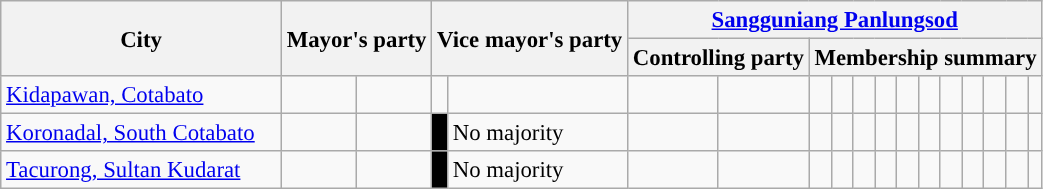<table class="wikitable" style="font-size:95%;">
<tr>
<th width="180px" rowspan="2">City</th>
<th colspan="2" rowspan="2">Mayor's party</th>
<th colspan="2" rowspan="2">Vice mayor's party</th>
<th colspan="15"><a href='#'>Sangguniang Panlungsod</a></th>
</tr>
<tr>
<th colspan="2">Controlling party</th>
<th colspan="13">Membership summary</th>
</tr>
<tr>
<td><a href='#'>Kidapawan, Cotabato</a></td>
<td></td>
<td></td>
<td></td>
<td> </td>
<td> </td>
<td> </td>
<td> </td>
<td> </td>
<td> </td>
<td> </td>
<td> </td>
<td> </td>
<td> </td>
<td> </td>
<td> </td>
<td> </td>
</tr>
<tr>
<td><a href='#'>Koronadal, South Cotabato</a></td>
<td></td>
<td></td>
<td bgcolor="black"></td>
<td>No majority</td>
<td style="color:inherit;background:"></td>
<td style="color:inherit;background:"></td>
<td style="color:inherit;background:"></td>
<td style="color:inherit;background:"></td>
<td style="color:inherit;background:"></td>
<td style="color:inherit;background:"></td>
<td style="color:inherit;background:"></td>
<td style="color:inherit;background:"></td>
<td style="color:inherit;background:"></td>
<td style="color:inherit;background:"></td>
<td style="color:inherit;background:"></td>
<td style="color:inherit;background:"></td>
<td></td>
</tr>
<tr>
<td><a href='#'>Tacurong, Sultan Kudarat</a></td>
<td></td>
<td></td>
<td bgcolor="black"></td>
<td>No majority</td>
<td style="color:inherit;background:"></td>
<td style="color:inherit;background:"></td>
<td style="color:inherit;background:"></td>
<td style="color:inherit;background:"></td>
<td style="color:inherit;background:"></td>
<td style="color:inherit;background:"></td>
<td style="color:inherit;background:"></td>
<td style="color:inherit;background:"></td>
<td style="color:inherit;background:"></td>
<td style="color:inherit;background:"></td>
<td style="color:inherit;background:"></td>
<td style="color:inherit;background:"></td>
<td></td>
</tr>
</table>
